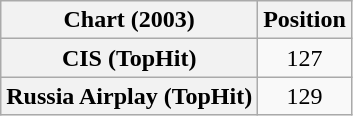<table class="wikitable plainrowheaders" style="text-align:center">
<tr>
<th scope="col">Chart (2003)</th>
<th scope="col">Position</th>
</tr>
<tr>
<th scope="row">CIS (TopHit)</th>
<td>127</td>
</tr>
<tr>
<th scope="row">Russia Airplay (TopHit)</th>
<td>129</td>
</tr>
</table>
